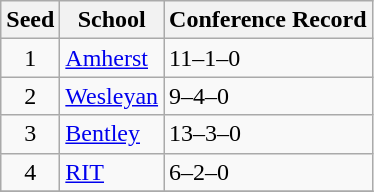<table class="wikitable">
<tr>
<th>Seed</th>
<th>School</th>
<th>Conference Record</th>
</tr>
<tr>
<td align=center>1</td>
<td><a href='#'>Amherst</a></td>
<td>11–1–0</td>
</tr>
<tr>
<td align=center>2</td>
<td><a href='#'>Wesleyan</a></td>
<td>9–4–0</td>
</tr>
<tr>
<td align=center>3</td>
<td><a href='#'>Bentley</a></td>
<td>13–3–0</td>
</tr>
<tr>
<td align=center>4</td>
<td><a href='#'>RIT</a></td>
<td>6–2–0</td>
</tr>
<tr>
</tr>
</table>
